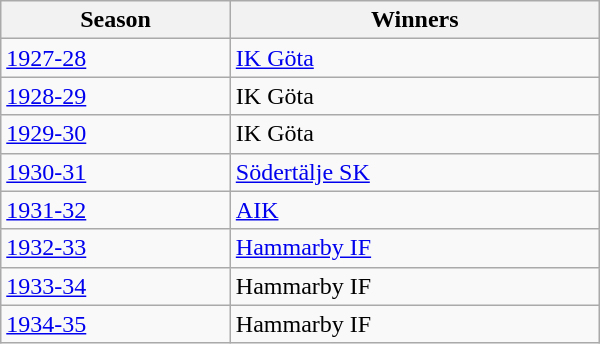<table class="wikitable sortable" style="width:400px;">
<tr>
<th>Season</th>
<th>Winners</th>
</tr>
<tr>
<td><a href='#'>1927-28</a></td>
<td><a href='#'>IK Göta</a></td>
</tr>
<tr>
<td><a href='#'>1928-29</a></td>
<td>IK Göta</td>
</tr>
<tr>
<td><a href='#'>1929-30</a></td>
<td>IK Göta</td>
</tr>
<tr>
<td><a href='#'>1930-31</a></td>
<td><a href='#'>Södertälje SK</a></td>
</tr>
<tr>
<td><a href='#'>1931-32</a></td>
<td><a href='#'>AIK</a></td>
</tr>
<tr>
<td><a href='#'>1932-33</a></td>
<td><a href='#'>Hammarby IF</a></td>
</tr>
<tr>
<td><a href='#'>1933-34</a></td>
<td>Hammarby IF</td>
</tr>
<tr>
<td><a href='#'>1934-35</a></td>
<td>Hammarby IF</td>
</tr>
</table>
